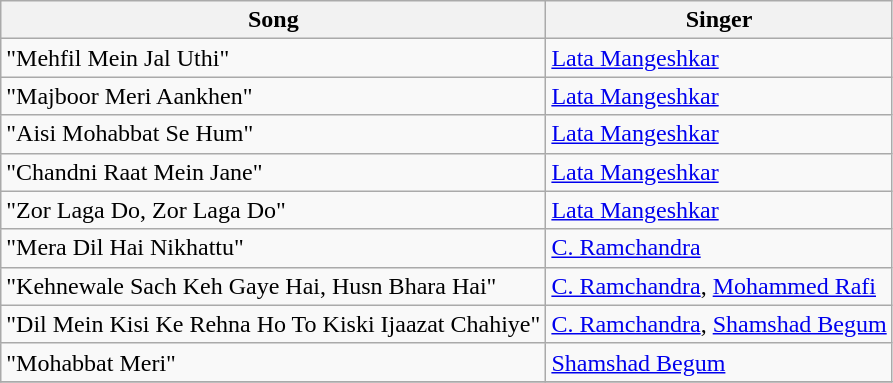<table class="wikitable">
<tr>
<th>Song</th>
<th>Singer</th>
</tr>
<tr>
<td>"Mehfil Mein Jal Uthi"</td>
<td><a href='#'>Lata Mangeshkar</a></td>
</tr>
<tr>
<td>"Majboor Meri Aankhen"</td>
<td><a href='#'>Lata Mangeshkar</a></td>
</tr>
<tr>
<td>"Aisi Mohabbat Se Hum"</td>
<td><a href='#'>Lata Mangeshkar</a></td>
</tr>
<tr>
<td>"Chandni Raat Mein Jane"</td>
<td><a href='#'>Lata Mangeshkar</a></td>
</tr>
<tr>
<td>"Zor Laga Do, Zor Laga Do"</td>
<td><a href='#'>Lata Mangeshkar</a></td>
</tr>
<tr>
<td>"Mera Dil Hai Nikhattu"</td>
<td><a href='#'>C. Ramchandra</a></td>
</tr>
<tr>
<td>"Kehnewale Sach Keh Gaye Hai, Husn Bhara Hai"</td>
<td><a href='#'>C. Ramchandra</a>, <a href='#'>Mohammed Rafi</a></td>
</tr>
<tr>
<td>"Dil Mein Kisi Ke Rehna Ho To Kiski Ijaazat Chahiye"</td>
<td><a href='#'>C. Ramchandra</a>, <a href='#'>Shamshad Begum</a></td>
</tr>
<tr>
<td>"Mohabbat Meri"</td>
<td><a href='#'>Shamshad Begum</a></td>
</tr>
<tr>
</tr>
</table>
